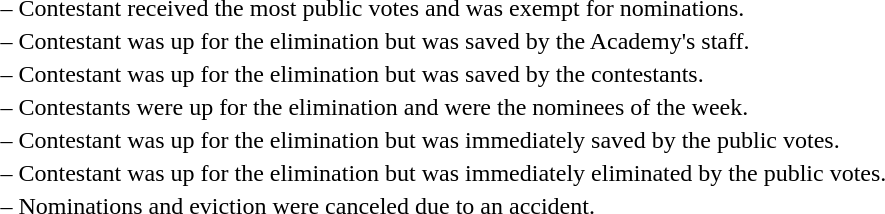<table>
<tr>
<td> –</td>
<td>Contestant received the most public votes and was exempt for nominations.</td>
</tr>
<tr>
<td> –</td>
<td>Contestant was up for the elimination but was saved by the Academy's staff.</td>
</tr>
<tr>
<td> –</td>
<td>Contestant was up for the elimination but was saved by the contestants.</td>
</tr>
<tr>
<td> –</td>
<td>Contestants were up for the elimination and were the nominees of the week.</td>
</tr>
<tr>
<td> –</td>
<td>Contestant was up for the elimination but was immediately saved by the public votes.</td>
</tr>
<tr>
<td> –</td>
<td>Contestant was up for the elimination but was immediately eliminated by the public votes.</td>
</tr>
<tr>
<td> –</td>
<td>Nominations and eviction were canceled due to an accident.</td>
</tr>
</table>
